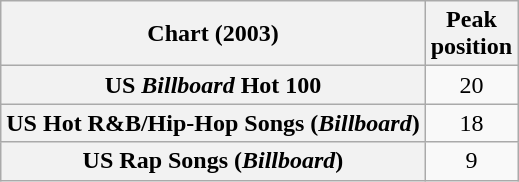<table class="wikitable sortable plainrowheaders" style="text-align:center;">
<tr>
<th scope="col">Chart (2003)</th>
<th scope="col">Peak<br>position</th>
</tr>
<tr>
<th scope="row">US <em>Billboard</em> Hot 100</th>
<td style="text-align:center;">20</td>
</tr>
<tr>
<th scope="row">US Hot R&B/Hip-Hop Songs (<em>Billboard</em>)</th>
<td style="text-align:center;">18</td>
</tr>
<tr>
<th scope="row">US Rap Songs (<em>Billboard</em>)</th>
<td style="text-align:center;">9</td>
</tr>
</table>
